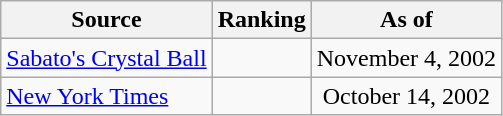<table class="wikitable" style="text-align:center">
<tr>
<th>Source</th>
<th>Ranking</th>
<th>As of</th>
</tr>
<tr>
<td align=left><a href='#'>Sabato's Crystal Ball</a></td>
<td></td>
<td>November 4, 2002</td>
</tr>
<tr>
<td align=left><a href='#'>New York Times</a></td>
<td></td>
<td>October 14, 2002</td>
</tr>
</table>
